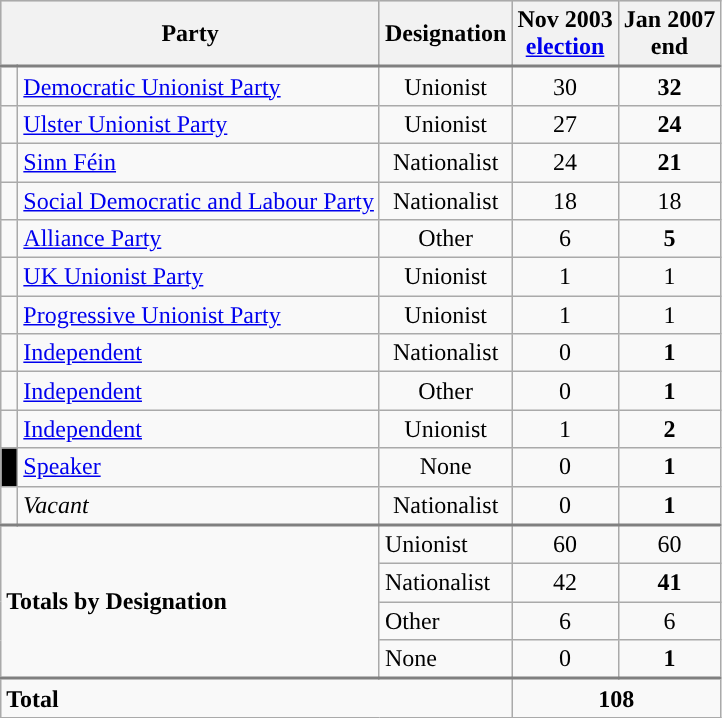<table class="wikitable">
<tr bgcolor="CCCCCC" style="border-bottom: 2px solid gray;">
<th colspan="2">Party</th>
<th>Designation</th>
<th>Nov 2003<br><a href='#'>election</a></th>
<th>Jan 2007<br>end</th>
</tr>
<tr>
<td style="color:"> </td>
<td><a href='#'>Democratic Unionist Party</a></td>
<td align="center">Unionist</td>
<td align="center">30</td>
<td align="center"><strong>32</strong></td>
</tr>
<tr>
<td style="color:"> </td>
<td><a href='#'>Ulster Unionist Party</a></td>
<td align="center">Unionist</td>
<td align="center">27</td>
<td align="center"><strong>24</strong></td>
</tr>
<tr>
<td style="color:"> </td>
<td><a href='#'>Sinn Féin</a></td>
<td align="center">Nationalist</td>
<td align="center">24</td>
<td align="center"><strong>21</strong></td>
</tr>
<tr>
<td style="color:"> </td>
<td><a href='#'>Social Democratic and Labour Party</a></td>
<td align="center">Nationalist</td>
<td align="center">18</td>
<td align="center">18</td>
</tr>
<tr>
<td style="color:"> </td>
<td><a href='#'>Alliance Party</a></td>
<td align="center">Other</td>
<td align="center">6</td>
<td align="center"><strong>5</strong></td>
</tr>
<tr>
<td> </td>
<td><a href='#'>UK Unionist Party</a></td>
<td align="center">Unionist</td>
<td align="center">1</td>
<td align="center">1</td>
</tr>
<tr>
<td> </td>
<td><a href='#'>Progressive Unionist Party</a></td>
<td align="center">Unionist</td>
<td align="center">1</td>
<td align="center">1</td>
</tr>
<tr>
<td> </td>
<td><a href='#'>Independent</a></td>
<td align="center">Nationalist</td>
<td align="center">0</td>
<td align="center"><strong>1</strong></td>
</tr>
<tr>
<td> </td>
<td><a href='#'>Independent</a></td>
<td align="center">Other</td>
<td align="center">0</td>
<td align="center"><strong>1</strong></td>
</tr>
<tr>
<td> </td>
<td><a href='#'>Independent</a></td>
<td align="center">Unionist</td>
<td align="center">1</td>
<td align="center"><strong>2</strong></td>
</tr>
<tr>
<td bgcolor="#000000"> </td>
<td><a href='#'>Speaker</a></td>
<td align="center">None</td>
<td align="center">0</td>
<td align="center"><strong>1</strong></td>
</tr>
<tr style="border-bottom: 2px solid gray;">
<td></td>
<td><em>Vacant</em></td>
<td align="center">Nationalist</td>
<td align="center">0</td>
<td align="center"><strong>1</strong></td>
</tr>
<tr>
<td colspan="2" rowspan="4"><strong>Totals by Designation</strong></td>
<td>Unionist</td>
<td align="center">60</td>
<td align="center">60</td>
</tr>
<tr>
<td>Nationalist</td>
<td align="center">42</td>
<td align="center"><strong>41</strong></td>
</tr>
<tr>
<td>Other</td>
<td align="center">6</td>
<td align="center">6</td>
</tr>
<tr style="border-bottom: 2px solid gray;">
<td>None</td>
<td align="center">0</td>
<td align="center"><strong>1</strong></td>
</tr>
<tr>
<td colspan="3"><strong>Total</strong></td>
<td align="center" colspan="2"><strong>108</strong></td>
</tr>
</table>
